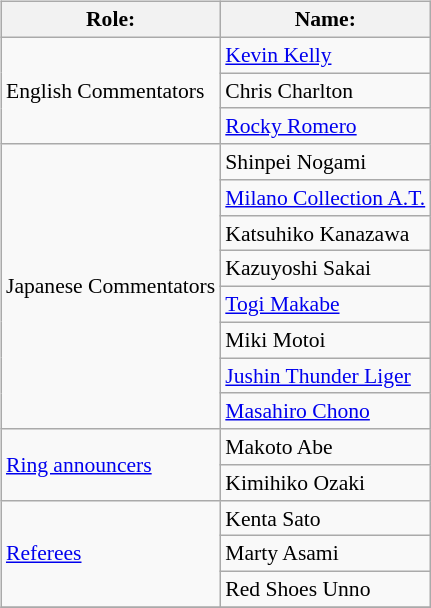<table class=wikitable style="font-size:90%; margin: 0.5em 0 0.5em 1em; float: right; clear: right;">
<tr>
<th>Role:</th>
<th>Name:</th>
</tr>
<tr>
<td rowspan="3">English Commentators</td>
<td><a href='#'>Kevin Kelly</a></td>
</tr>
<tr>
<td>Chris Charlton</td>
</tr>
<tr>
<td><a href='#'>Rocky Romero</a></td>
</tr>
<tr>
<td rowspan=8>Japanese Commentators</td>
<td>Shinpei Nogami</td>
</tr>
<tr>
<td><a href='#'>Milano Collection A.T.</a></td>
</tr>
<tr>
<td>Katsuhiko Kanazawa</td>
</tr>
<tr>
<td>Kazuyoshi Sakai</td>
</tr>
<tr>
<td><a href='#'>Togi Makabe</a></td>
</tr>
<tr>
<td>Miki Motoi</td>
</tr>
<tr>
<td><a href='#'>Jushin Thunder Liger</a></td>
</tr>
<tr>
<td><a href='#'>Masahiro Chono</a></td>
</tr>
<tr>
<td rowspan=2><a href='#'>Ring announcers</a></td>
<td>Makoto Abe</td>
</tr>
<tr>
<td>Kimihiko Ozaki</td>
</tr>
<tr>
<td rowspan="3"><a href='#'>Referees</a></td>
<td>Kenta Sato</td>
</tr>
<tr>
<td>Marty Asami</td>
</tr>
<tr>
<td>Red Shoes Unno</td>
</tr>
<tr>
</tr>
</table>
